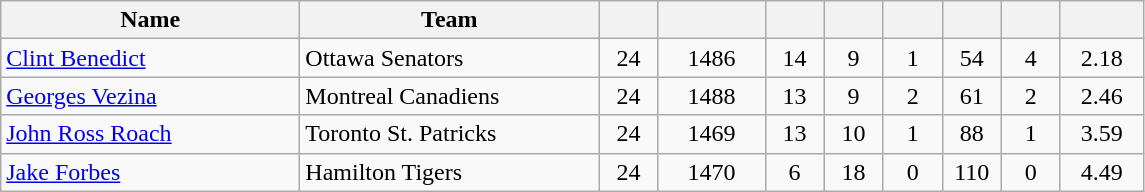<table class="wikitable sortable">
<tr>
<th style="width:12em" class="unsortable">Name</th>
<th style="width:12em" class="unsortable">Team</th>
<th style="width:2em"></th>
<th style="width:4em"></th>
<th style="width:2em"></th>
<th style="width:2em"></th>
<th style="width:2em"></th>
<th style="width:2em"></th>
<th style="width:2em"></th>
<th style="width:3em"><a href='#'></a></th>
</tr>
<tr align="center">
<td align="left"><a href='#'>Clint Benedict</a></td>
<td align="left">Ottawa Senators</td>
<td>24</td>
<td>1486</td>
<td>14</td>
<td>9</td>
<td>1</td>
<td>54</td>
<td>4</td>
<td>2.18</td>
</tr>
<tr align="center">
<td align="left"><a href='#'>Georges Vezina</a></td>
<td align="left">Montreal Canadiens</td>
<td>24</td>
<td>1488</td>
<td>13</td>
<td>9</td>
<td>2</td>
<td>61</td>
<td>2</td>
<td>2.46</td>
</tr>
<tr align="center">
<td align="left"><a href='#'>John Ross Roach</a></td>
<td align="left">Toronto St. Patricks</td>
<td>24</td>
<td>1469</td>
<td>13</td>
<td>10</td>
<td>1</td>
<td>88</td>
<td>1</td>
<td>3.59</td>
</tr>
<tr align="center">
<td align="left"><a href='#'>Jake Forbes</a></td>
<td align="left">Hamilton Tigers</td>
<td>24</td>
<td>1470</td>
<td>6</td>
<td>18</td>
<td>0</td>
<td>110</td>
<td>0</td>
<td>4.49</td>
</tr>
</table>
